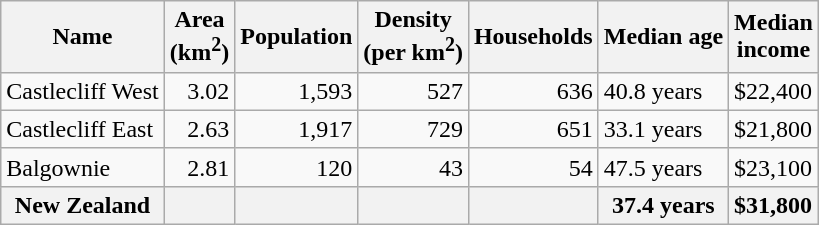<table class="wikitable">
<tr>
<th>Name</th>
<th>Area<br>(km<sup>2</sup>)</th>
<th>Population</th>
<th>Density<br>(per km<sup>2</sup>)</th>
<th>Households</th>
<th>Median age</th>
<th>Median<br>income</th>
</tr>
<tr>
<td>Castlecliff West</td>
<td style="text-align:right;">3.02</td>
<td style="text-align:right;">1,593</td>
<td style="text-align:right;">527</td>
<td style="text-align:right;">636</td>
<td>40.8 years</td>
<td>$22,400</td>
</tr>
<tr>
<td>Castlecliff East</td>
<td style="text-align:right;">2.63</td>
<td style="text-align:right;">1,917</td>
<td style="text-align:right;">729</td>
<td style="text-align:right;">651</td>
<td>33.1 years</td>
<td>$21,800</td>
</tr>
<tr>
<td>Balgownie</td>
<td style="text-align:right;">2.81</td>
<td style="text-align:right;">120</td>
<td style="text-align:right;">43</td>
<td style="text-align:right;">54</td>
<td>47.5 years</td>
<td>$23,100</td>
</tr>
<tr>
<th>New Zealand</th>
<th></th>
<th></th>
<th></th>
<th></th>
<th>37.4 years</th>
<th style="text-align:left;">$31,800</th>
</tr>
</table>
